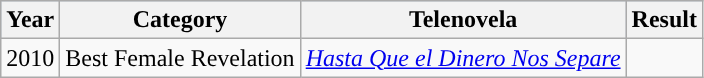<table class="wikitable">
<tr style="background:#b0c4de;">
<th>Year</th>
<th>Category</th>
<th>Telenovela</th>
<th>Result</th>
</tr>
<tr>
<td>2010</td>
<td>Best Female Revelation</td>
<td><em><a href='#'>Hasta Que el Dinero Nos Separe</a></em></td>
<td></td>
</tr>
</table>
